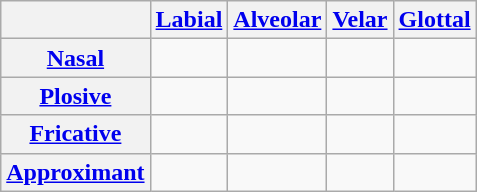<table class="wikitable" style="text-align:center">
<tr>
<th></th>
<th><a href='#'>Labial</a></th>
<th><a href='#'>Alveolar</a></th>
<th><a href='#'>Velar</a></th>
<th><a href='#'>Glottal</a></th>
</tr>
<tr>
<th><a href='#'>Nasal</a></th>
<td></td>
<td></td>
<td> </td>
<td></td>
</tr>
<tr>
<th><a href='#'>Plosive</a></th>
<td></td>
<td></td>
<td></td>
<td> </td>
</tr>
<tr>
<th><a href='#'>Fricative</a></th>
<td>  </td>
<td></td>
<td></td>
<td></td>
</tr>
<tr>
<th><a href='#'>Approximant</a></th>
<td></td>
<td></td>
<td></td>
<td></td>
</tr>
</table>
